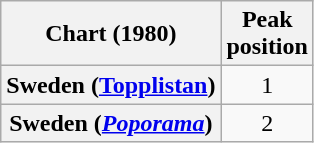<table class="wikitable sortable plainrowheaders" style="text-align:center">
<tr>
<th>Chart (1980)</th>
<th>Peak<br>position</th>
</tr>
<tr>
<th scope="row">Sweden (<a href='#'>Topplistan</a>)</th>
<td style="text-align:center;">1</td>
</tr>
<tr>
<th scope="row">Sweden (<em><a href='#'>Poporama</a></em>)</th>
<td style="text-align:center;">2</td>
</tr>
</table>
